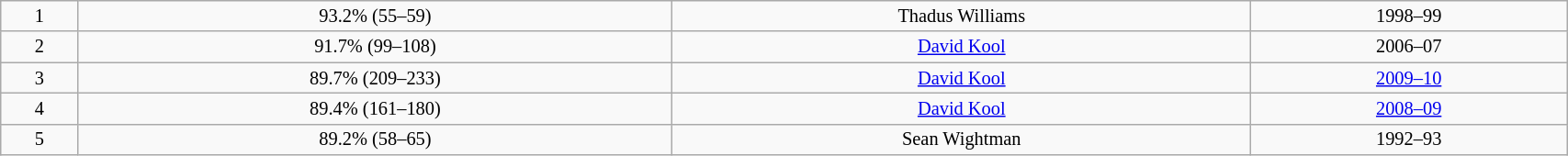<table class="wikitable" style="font-size:85%; text-align:center; width:90%;">
<tr>
<td>1</td>
<td>93.2% (55–59)</td>
<td>Thadus Williams</td>
<td>1998–99</td>
</tr>
<tr>
<td>2</td>
<td>91.7% (99–108)</td>
<td><a href='#'>David Kool</a></td>
<td>2006–07</td>
</tr>
<tr>
<td>3</td>
<td>89.7% (209–233)</td>
<td><a href='#'>David Kool</a></td>
<td><a href='#'>2009–10</a></td>
</tr>
<tr>
<td>4</td>
<td>89.4% (161–180)</td>
<td><a href='#'>David Kool</a></td>
<td><a href='#'>2008–09</a></td>
</tr>
<tr>
<td>5</td>
<td>89.2% (58–65)</td>
<td>Sean Wightman</td>
<td>1992–93</td>
</tr>
</table>
